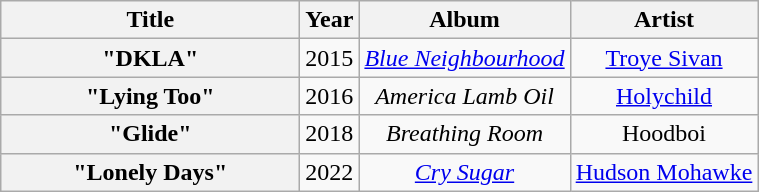<table class="wikitable plainrowheaders" style="text-align:center">
<tr>
<th scope="col" style="width:12em;">Title</th>
<th scope="col">Year</th>
<th scope="col">Album</th>
<th scope="col">Artist</th>
</tr>
<tr>
<th scope="row">"DKLA"</th>
<td>2015</td>
<td><em><a href='#'>Blue Neighbourhood</a></em></td>
<td><a href='#'>Troye Sivan</a></td>
</tr>
<tr>
<th scope="row">"Lying Too"</th>
<td>2016</td>
<td><em>America Lamb Oil</em></td>
<td><a href='#'>Holychild</a></td>
</tr>
<tr>
<th scope="row">"Glide"</th>
<td>2018</td>
<td><em>Breathing Room</em></td>
<td>Hoodboi</td>
</tr>
<tr>
<th scope="row">"Lonely Days"</th>
<td>2022</td>
<td><em><a href='#'>Cry Sugar</a></em></td>
<td><a href='#'>Hudson Mohawke</a></td>
</tr>
</table>
